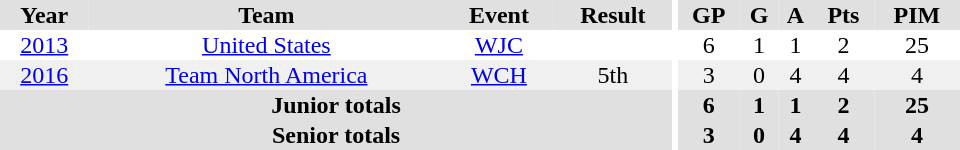<table border="0" cellpadding="1" cellspacing="0" ID="Table3" style="text-align:center; width:40em">
<tr ALIGN="center" bgcolor="#e0e0e0">
<th>Year</th>
<th>Team</th>
<th>Event</th>
<th>Result</th>
<th rowspan="99" bgcolor="#ffffff"></th>
<th>GP</th>
<th>G</th>
<th>A</th>
<th>Pts</th>
<th>PIM</th>
</tr>
<tr>
<td><a href='#'>2013</a></td>
<td><a href='#'>United States</a></td>
<td><a href='#'>WJC</a></td>
<td></td>
<td>6</td>
<td>1</td>
<td>1</td>
<td>2</td>
<td>25</td>
</tr>
<tr bgcolor="#f0f0f0">
<td><a href='#'>2016</a></td>
<td><a href='#'>Team North America</a></td>
<td><a href='#'>WCH</a></td>
<td>5th</td>
<td>3</td>
<td>0</td>
<td>4</td>
<td>4</td>
<td>4</td>
</tr>
<tr bgcolor="#e0e0e0">
<th colspan="4">Junior totals</th>
<th>6</th>
<th>1</th>
<th>1</th>
<th>2</th>
<th>25</th>
</tr>
<tr bgcolor="#e0e0e0">
<th colspan="4">Senior totals</th>
<th>3</th>
<th>0</th>
<th>4</th>
<th>4</th>
<th>4</th>
</tr>
</table>
